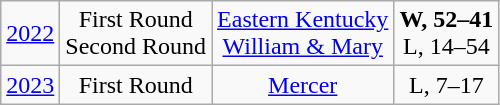<table class="wikitable" style="text-align:center">
<tr align="center">
<td><a href='#'>2022</a></td>
<td>First Round<br>Second Round</td>
<td><a href='#'>Eastern Kentucky</a><br><a href='#'>William & Mary</a></td>
<td><strong>W, 52–41</strong><br>L, 14–54</td>
</tr>
<tr>
<td><a href='#'>2023</a></td>
<td>First Round</td>
<td><a href='#'>Mercer</a></td>
<td>L, 7–17</td>
</tr>
</table>
